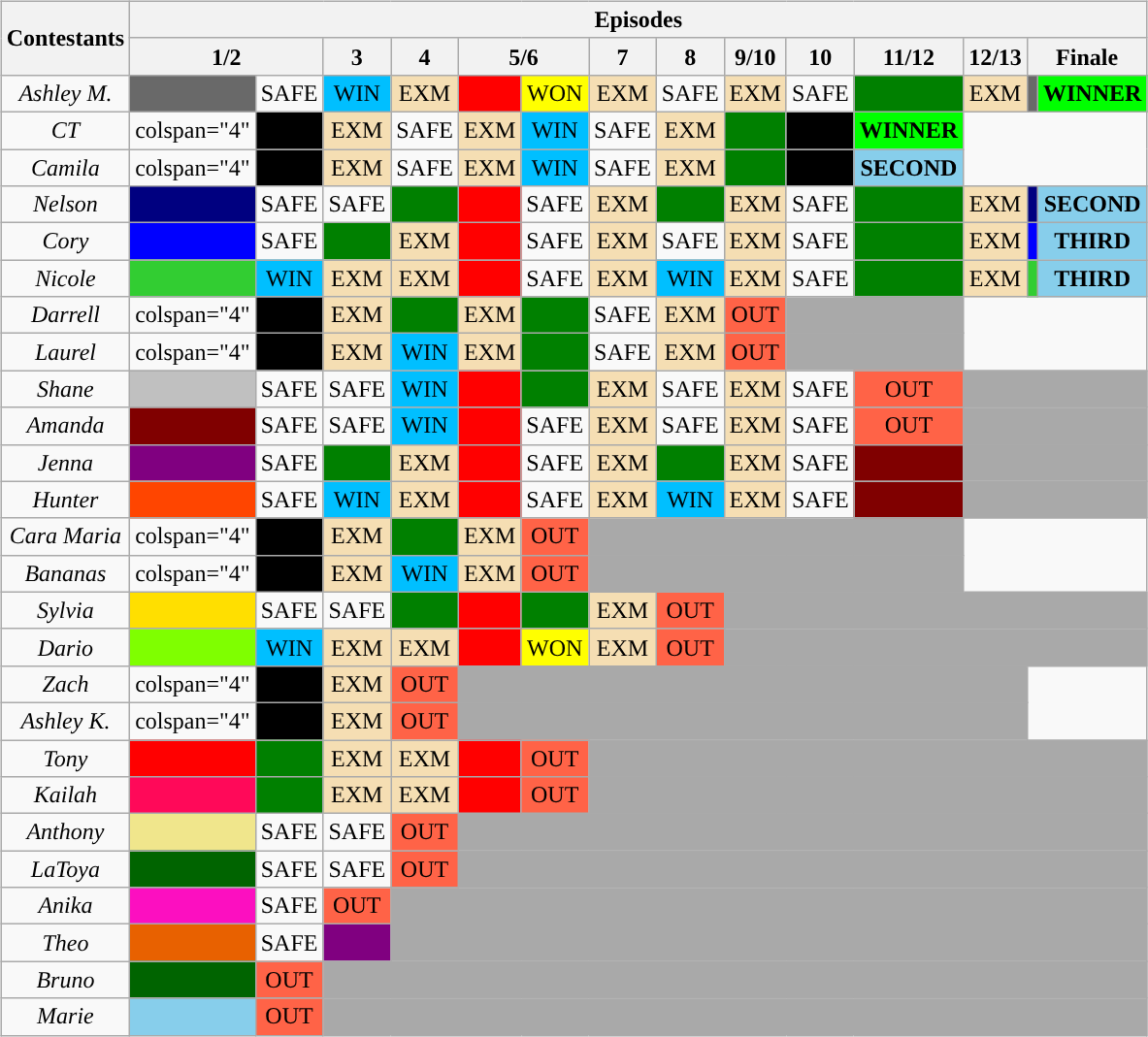<table>
<tr valign=“top”>
<td><br><table class="wikitable" style="text-align:center">
<tr>
<th rowspan=2>Contestants</th>
<th colspan=14>Episodes</th>
</tr>
<tr>
<th colspan="2">1/2</th>
<th>3</th>
<th>4</th>
<th colspan="2">5/6</th>
<th>7</th>
<th>8</th>
<th>9/10</th>
<th>10</th>
<th>11/12</th>
<th>12/13</th>
<th colspan="2">Finale</th>
</tr>
<tr>
<td nowrap><em>Ashley M.</em></td>
<td bgcolor="dimgrey"></td>
<td>SAFE</td>
<td bgcolor="deepskyblue">WIN</td>
<td bgcolor="wheat">EXM</td>
<td bgcolor="red"></td>
<td bgcolor="yellow">WON</td>
<td bgcolor="wheat">EXM</td>
<td>SAFE</td>
<td bgcolor="wheat">EXM</td>
<td>SAFE</td>
<td bgcolor="green"></td>
<td bgcolor="wheat">EXM</td>
<td bgcolor="dimgrey"></td>
<td bgcolor="lime"><strong>WINNER</strong></td>
</tr>
<tr>
<td><em>CT</em></td>
<td>colspan="4" </td>
<td bgcolor="black"></td>
<td bgcolor="wheat">EXM</td>
<td>SAFE</td>
<td bgcolor="wheat">EXM</td>
<td bgcolor="deepskyblue">WIN</td>
<td>SAFE</td>
<td bgcolor="wheat">EXM</td>
<td bgcolor="green"></td>
<td bgcolor="black"></td>
<td bgcolor="lime"><strong>WINNER</strong></td>
</tr>
<tr>
<td><em>Camila</em></td>
<td>colspan="4" </td>
<td bgcolor="black"></td>
<td bgcolor="wheat">EXM</td>
<td>SAFE</td>
<td bgcolor="wheat">EXM</td>
<td bgcolor="deepskyblue">WIN</td>
<td>SAFE</td>
<td bgcolor="wheat">EXM</td>
<td bgcolor="green"></td>
<td bgcolor="black"></td>
<td bgcolor="skyblue"><strong>SECOND</strong></td>
</tr>
<tr>
<td><em>Nelson</em></td>
<td bgcolor="navy"></td>
<td>SAFE</td>
<td>SAFE</td>
<td bgcolor="green"></td>
<td bgcolor="red"></td>
<td>SAFE</td>
<td bgcolor="wheat">EXM</td>
<td bgcolor="green"></td>
<td bgcolor="wheat">EXM</td>
<td>SAFE</td>
<td bgcolor="green"></td>
<td bgcolor="wheat">EXM</td>
<td bgcolor="navy"></td>
<td bgcolor="skyblue"><strong>SECOND</strong></td>
</tr>
<tr>
<td><em>Cory</em></td>
<td bgcolor="blue"></td>
<td>SAFE</td>
<td bgcolor="green"></td>
<td bgcolor="wheat">EXM</td>
<td bgcolor="red"></td>
<td>SAFE</td>
<td bgcolor="wheat">EXM</td>
<td>SAFE</td>
<td bgcolor="wheat">EXM</td>
<td>SAFE</td>
<td bgcolor="green"></td>
<td bgcolor="wheat">EXM</td>
<td bgcolor="blue"></td>
<td bgcolor="skyblue"><strong>THIRD</strong></td>
</tr>
<tr>
<td><em>Nicole</em></td>
<td bgcolor="limegreen"></td>
<td bgcolor="deepskyblue">WIN</td>
<td bgcolor="wheat">EXM</td>
<td bgcolor="wheat">EXM</td>
<td bgcolor="red"></td>
<td>SAFE</td>
<td bgcolor="wheat">EXM</td>
<td bgcolor="deepskyblue">WIN</td>
<td bgcolor="wheat">EXM</td>
<td>SAFE</td>
<td bgcolor="green"></td>
<td bgcolor="wheat">EXM</td>
<td bgcolor="limegreen"></td>
<td bgcolor="skyblue"><strong>THIRD</strong></td>
</tr>
<tr>
<td><em>Darrell</em></td>
<td>colspan="4" </td>
<td bgcolor="black"></td>
<td bgcolor="wheat">EXM</td>
<td bgcolor="green"></td>
<td bgcolor="wheat">EXM</td>
<td bgcolor="green"></td>
<td>SAFE</td>
<td bgcolor="wheat">EXM</td>
<td bgcolor="tomato">OUT</td>
<td bgcolor="darkgray" colspan=2></td>
</tr>
<tr>
<td><em>Laurel</em></td>
<td>colspan="4" </td>
<td bgcolor="black"></td>
<td bgcolor="wheat">EXM</td>
<td bgcolor="deepskyblue">WIN</td>
<td bgcolor="wheat">EXM</td>
<td bgcolor="green"></td>
<td>SAFE</td>
<td bgcolor="wheat">EXM</td>
<td bgcolor="tomato">OUT</td>
<td bgcolor="Darkgray" colspan=2></td>
</tr>
<tr>
<td><em>Shane</em></td>
<td bgcolor="silver"></td>
<td>SAFE</td>
<td>SAFE</td>
<td bgcolor="deepskyblue">WIN</td>
<td bgcolor="red"></td>
<td bgcolor="green"></td>
<td bgcolor="wheat">EXM</td>
<td>SAFE</td>
<td bgcolor="wheat">EXM</td>
<td>SAFE</td>
<td bgcolor="tomato">OUT</td>
<td bgcolor="darkgray" colspan=3></td>
</tr>
<tr>
<td><em>Amanda</em></td>
<td bgcolor="maroon"></td>
<td>SAFE</td>
<td>SAFE</td>
<td bgcolor="deepskyblue">WIN</td>
<td bgcolor="red"></td>
<td>SAFE</td>
<td bgcolor="wheat">EXM</td>
<td>SAFE</td>
<td bgcolor="wheat">EXM</td>
<td>SAFE</td>
<td bgcolor="tomato">OUT</td>
<td bgcolor="darkgray" colspan=3></td>
</tr>
<tr>
<td><em>Jenna</em></td>
<td bgcolor="purple"></td>
<td>SAFE</td>
<td bgcolor="green"></td>
<td bgcolor="wheat">EXM</td>
<td bgcolor="red"></td>
<td>SAFE</td>
<td bgcolor="wheat">EXM</td>
<td bgcolor="green"></td>
<td bgcolor="wheat">EXM</td>
<td>SAFE</td>
<td bgcolor="maroon"></td>
<td bgcolor="Darkgray" colspan=3></td>
</tr>
<tr>
<td><em>Hunter</em></td>
<td bgcolor="orangered"></td>
<td>SAFE</td>
<td bgcolor="deepskyblue">WIN</td>
<td bgcolor="wheat">EXM</td>
<td bgcolor="red"></td>
<td>SAFE</td>
<td bgcolor="wheat">EXM</td>
<td bgcolor="deepskyblue">WIN</td>
<td bgcolor="wheat">EXM</td>
<td>SAFE</td>
<td bgcolor="maroon"></td>
<td bgcolor="darkgray" colspan=3></td>
</tr>
<tr>
<td nowrap><em>Cara Maria</em></td>
<td>colspan="4" </td>
<td bgcolor="black"></td>
<td bgcolor="wheat">EXM</td>
<td bgcolor="green"></td>
<td bgcolor="wheat">EXM</td>
<td bgcolor="tomato">OUT</td>
<td bgcolor="Darkgray" colspan=5></td>
</tr>
<tr>
<td><em>Bananas </em></td>
<td>colspan="4" </td>
<td bgcolor="black"></td>
<td bgcolor="wheat">EXM</td>
<td bgcolor="deepskyblue">WIN</td>
<td bgcolor="wheat">EXM</td>
<td bgcolor="tomato">OUT</td>
<td colspan="5" bgcolor="darkgray"></td>
</tr>
<tr>
<td><em>Sylvia</em></td>
<td bgcolor="#ffdf00"></td>
<td>SAFE</td>
<td>SAFE</td>
<td bgcolor="green"></td>
<td bgcolor="red"></td>
<td bgcolor="green"></td>
<td bgcolor="wheat">EXM</td>
<td bgcolor="tomato">OUT</td>
<td bgcolor="darkgrey" colspan=8></td>
</tr>
<tr>
<td><em>Dario</em></td>
<td bgcolor="chartreuse"></td>
<td bgcolor="deepskyblue">WIN</td>
<td bgcolor="wheat">EXM</td>
<td bgcolor="wheat">EXM</td>
<td bgcolor="red"></td>
<td bgcolor="yellow">WON</td>
<td bgcolor="wheat">EXM</td>
<td bgcolor="tomato">OUT</td>
<td bgcolor="darkgrey" colspan=8></td>
</tr>
<tr>
<td><em>Zach</em></td>
<td>colspan="4" </td>
<td bgcolor="black"></td>
<td bgcolor="wheat">EXM</td>
<td bgcolor="tomato">OUT</td>
<td bgcolor="darkgrey" colspan=8></td>
</tr>
<tr>
<td nowrap><em>Ashley K.</em></td>
<td>colspan="4" </td>
<td bgcolor="black"></td>
<td bgcolor="wheat">EXM</td>
<td bgcolor="tomato">OUT</td>
<td bgcolor="darkgrey" colspan=8></td>
</tr>
<tr>
<td><em>Tony</em></td>
<td bgcolor="red"></td>
<td bgcolor="green"></td>
<td bgcolor="wheat">EXM</td>
<td bgcolor="wheat">EXM</td>
<td bgcolor="red"></td>
<td bgcolor="tomato">OUT</td>
<td bgcolor="darkgrey" colspan=10></td>
</tr>
<tr>
<td><em>Kailah</em></td>
<td bgcolor="#ff0959"></td>
<td bgcolor="green"></td>
<td bgcolor="wheat">EXM</td>
<td bgcolor="wheat">EXM</td>
<td bgcolor="red"></td>
<td bgcolor="tomato">OUT</td>
<td bgcolor="darkgrey" colspan=10></td>
</tr>
<tr>
<td><em>Anthony</em></td>
<td bgcolor="khaki"></td>
<td>SAFE</td>
<td>SAFE</td>
<td bgcolor="tomato">OUT</td>
<td bgcolor="darkgrey" colspan=10></td>
</tr>
<tr>
<td><em>LaToya</em></td>
<td bgcolor="darkgreen"></td>
<td>SAFE</td>
<td>SAFE</td>
<td bgcolor="tomato">OUT</td>
<td bgcolor="darkgrey" colspan=10></td>
</tr>
<tr>
<td><em>Anika</em></td>
<td bgcolor="#FC0FC0"></td>
<td>SAFE</td>
<td bgcolor="tomato">OUT</td>
<td bgcolor="darkgrey" colspan=11></td>
</tr>
<tr>
<td><em>Theo </em></td>
<td bgcolor="#E86100"></td>
<td>SAFE</td>
<td bgcolor="purple"></td>
<td bgcolor="darkgrey" colspan=11></td>
</tr>
<tr>
<td><em>Bruno</em></td>
<td bgcolor="darkgreen"></td>
<td bgcolor="tomato">OUT</td>
<td bgcolor="darkgrey" colspan=12></td>
</tr>
<tr>
<td><em>Marie</em></td>
<td bgcolor="skyblue"></td>
<td bgcolor="tomato">OUT</td>
<td bgcolor="darkgrey" colspan=12></td>
</tr>
</table>
</td>
</tr>
</table>
